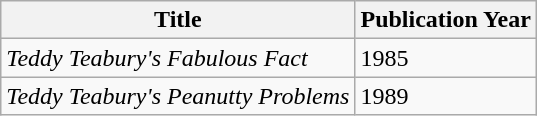<table class="wikitable sortable mw-collapsible">
<tr>
<th>Title</th>
<th>Publication Year</th>
</tr>
<tr>
<td><em>Teddy Teabury's Fabulous Fact</em></td>
<td>1985</td>
</tr>
<tr>
<td><em>Teddy Teabury's Peanutty Problems</em></td>
<td>1989</td>
</tr>
</table>
